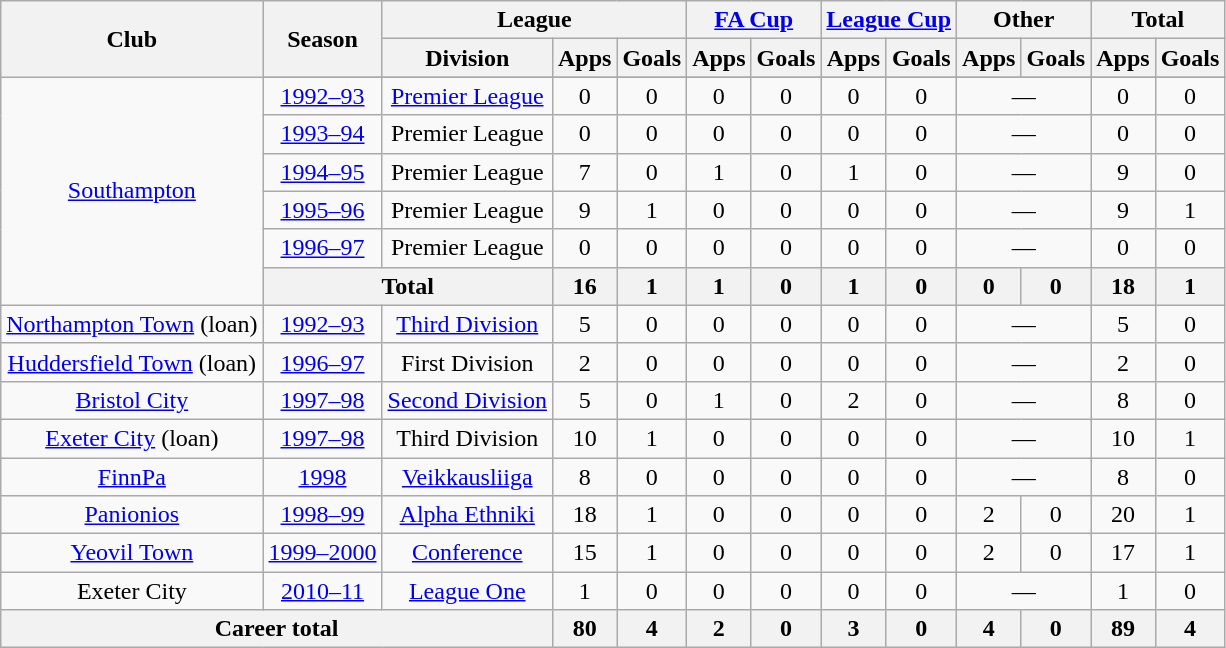<table class=wikitable style=text-align:center>
<tr>
<th rowspan=2>Club</th>
<th rowspan=2>Season</th>
<th colspan=3>League</th>
<th colspan=2><a href='#'>FA Cup</a></th>
<th colspan=2><a href='#'>League Cup</a></th>
<th colspan=2>Other</th>
<th colspan=2>Total</th>
</tr>
<tr>
<th>Division</th>
<th>Apps</th>
<th>Goals</th>
<th>Apps</th>
<th>Goals</th>
<th>Apps</th>
<th>Goals</th>
<th>Apps</th>
<th>Goals</th>
<th>Apps</th>
<th>Goals</th>
</tr>
<tr>
<td rowspan=7><a href='#'>Southampton</a></td>
</tr>
<tr>
<td><a href='#'>1992–93</a></td>
<td><a href='#'>Premier League</a></td>
<td>0</td>
<td>0</td>
<td>0</td>
<td>0</td>
<td>0</td>
<td>0</td>
<td colspan=2>—</td>
<td>0</td>
<td>0</td>
</tr>
<tr>
<td><a href='#'>1993–94</a></td>
<td>Premier League</td>
<td>0</td>
<td>0</td>
<td>0</td>
<td>0</td>
<td>0</td>
<td>0</td>
<td colspan=2>—</td>
<td>0</td>
<td>0</td>
</tr>
<tr>
<td><a href='#'>1994–95</a></td>
<td>Premier League</td>
<td>7</td>
<td>0</td>
<td>1</td>
<td>0</td>
<td>1</td>
<td>0</td>
<td colspan=2>—</td>
<td>9</td>
<td>0</td>
</tr>
<tr>
<td><a href='#'>1995–96</a></td>
<td>Premier League</td>
<td>9</td>
<td>1</td>
<td>0</td>
<td>0</td>
<td>0</td>
<td>0</td>
<td colspan=2>—</td>
<td>9</td>
<td>1</td>
</tr>
<tr>
<td><a href='#'>1996–97</a></td>
<td>Premier League</td>
<td>0</td>
<td>0</td>
<td>0</td>
<td>0</td>
<td>0</td>
<td>0</td>
<td colspan=2>—</td>
<td>0</td>
<td>0</td>
</tr>
<tr>
<th colspan=2>Total</th>
<th>16</th>
<th>1</th>
<th>1</th>
<th>0</th>
<th>1</th>
<th>0</th>
<th>0</th>
<th>0</th>
<th>18</th>
<th>1</th>
</tr>
<tr>
<td><a href='#'>Northampton Town</a> (loan)</td>
<td><a href='#'>1992–93</a></td>
<td><a href='#'>Third Division</a></td>
<td>5</td>
<td>0</td>
<td>0</td>
<td>0</td>
<td>0</td>
<td>0</td>
<td colspan=2>—</td>
<td>5</td>
<td>0</td>
</tr>
<tr>
<td><a href='#'>Huddersfield Town</a> (loan)</td>
<td><a href='#'>1996–97</a></td>
<td>First Division</td>
<td>2</td>
<td>0</td>
<td>0</td>
<td>0</td>
<td>0</td>
<td>0</td>
<td colspan=2>—</td>
<td>2</td>
<td>0</td>
</tr>
<tr>
<td><a href='#'>Bristol City</a></td>
<td><a href='#'>1997–98</a></td>
<td><a href='#'>Second Division</a></td>
<td>5</td>
<td>0</td>
<td>1</td>
<td>0</td>
<td>2</td>
<td>0</td>
<td colspan=2>—</td>
<td>8</td>
<td>0</td>
</tr>
<tr>
<td><a href='#'>Exeter City</a> (loan)</td>
<td><a href='#'>1997–98</a></td>
<td>Third Division</td>
<td>10</td>
<td>1</td>
<td>0</td>
<td>0</td>
<td>0</td>
<td>0</td>
<td colspan=2>—</td>
<td>10</td>
<td>1</td>
</tr>
<tr>
<td><a href='#'>FinnPa</a></td>
<td><a href='#'>1998</a></td>
<td><a href='#'>Veikkausliiga</a></td>
<td>8</td>
<td>0</td>
<td>0</td>
<td>0</td>
<td>0</td>
<td>0</td>
<td colspan=2>—</td>
<td>8</td>
<td>0</td>
</tr>
<tr>
<td><a href='#'>Panionios</a></td>
<td><a href='#'>1998–99</a></td>
<td><a href='#'>Alpha Ethniki</a></td>
<td>18</td>
<td>1</td>
<td>0</td>
<td>0</td>
<td>0</td>
<td>0</td>
<td>2</td>
<td>0</td>
<td>20</td>
<td>1</td>
</tr>
<tr>
<td><a href='#'>Yeovil Town</a></td>
<td><a href='#'>1999–2000</a></td>
<td><a href='#'>Conference</a></td>
<td>15</td>
<td>1</td>
<td>0</td>
<td>0</td>
<td>0</td>
<td>0</td>
<td>2</td>
<td>0</td>
<td>17</td>
<td>1</td>
</tr>
<tr>
<td>Exeter City</td>
<td><a href='#'>2010–11</a></td>
<td><a href='#'>League One</a></td>
<td>1</td>
<td>0</td>
<td>0</td>
<td>0</td>
<td>0</td>
<td>0</td>
<td colspan=2>—</td>
<td>1</td>
<td>0</td>
</tr>
<tr>
<th colspan=3>Career total</th>
<th>80</th>
<th>4</th>
<th>2</th>
<th>0</th>
<th>3</th>
<th>0</th>
<th>4</th>
<th>0</th>
<th>89</th>
<th>4</th>
</tr>
</table>
